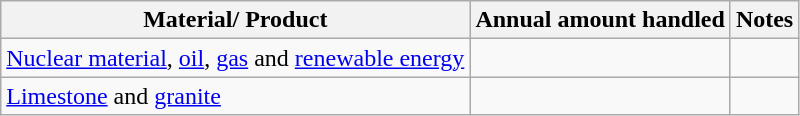<table class="wikitable">
<tr>
<th>Material/ Product</th>
<th>Annual amount handled</th>
<th>Notes</th>
</tr>
<tr>
<td><a href='#'>Nuclear material</a>, <a href='#'>oil</a>, <a href='#'>gas</a> and <a href='#'>renewable energy</a></td>
<td></td>
<td></td>
</tr>
<tr>
<td><a href='#'>Limestone</a> and <a href='#'>granite</a></td>
<td></td>
<td></td>
</tr>
</table>
